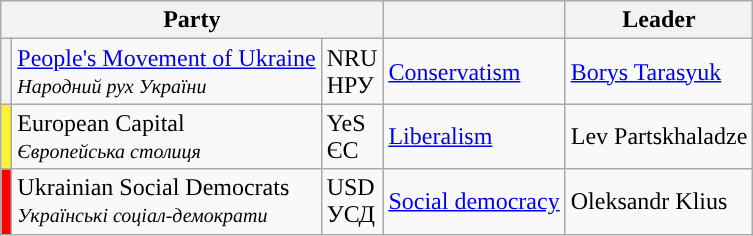<table class="wikitable">
<tr>
<th colspan="3">Party</th>
<th></th>
<th>Leader</th>
</tr>
<tr>
<th style="background-color:"></th>
<td><a href='#'>People's Movement of Ukraine</a><br><em><small>Народний рух України</small></em></td>
<td>NRU<br>НРУ</td>
<td><a href='#'>Conservatism</a></td>
<td><a href='#'>Borys Tarasyuk</a></td>
</tr>
<tr>
<th style="background-color:#FCF333;"></th>
<td>European Capital<br><em><small>Європейська столиця</small></em></td>
<td>YeS<br>ЄС</td>
<td><a href='#'>Liberalism</a></td>
<td>Lev Partskhaladze</td>
</tr>
<tr>
<th style="background-color:red;"></th>
<td>Ukrainian Social Democrats<br><em><small>Українські соціал-демократи</small></em></td>
<td>USD<br>УСД</td>
<td><a href='#'>Social democracy</a></td>
<td>Oleksandr Klius</td>
</tr>
</table>
